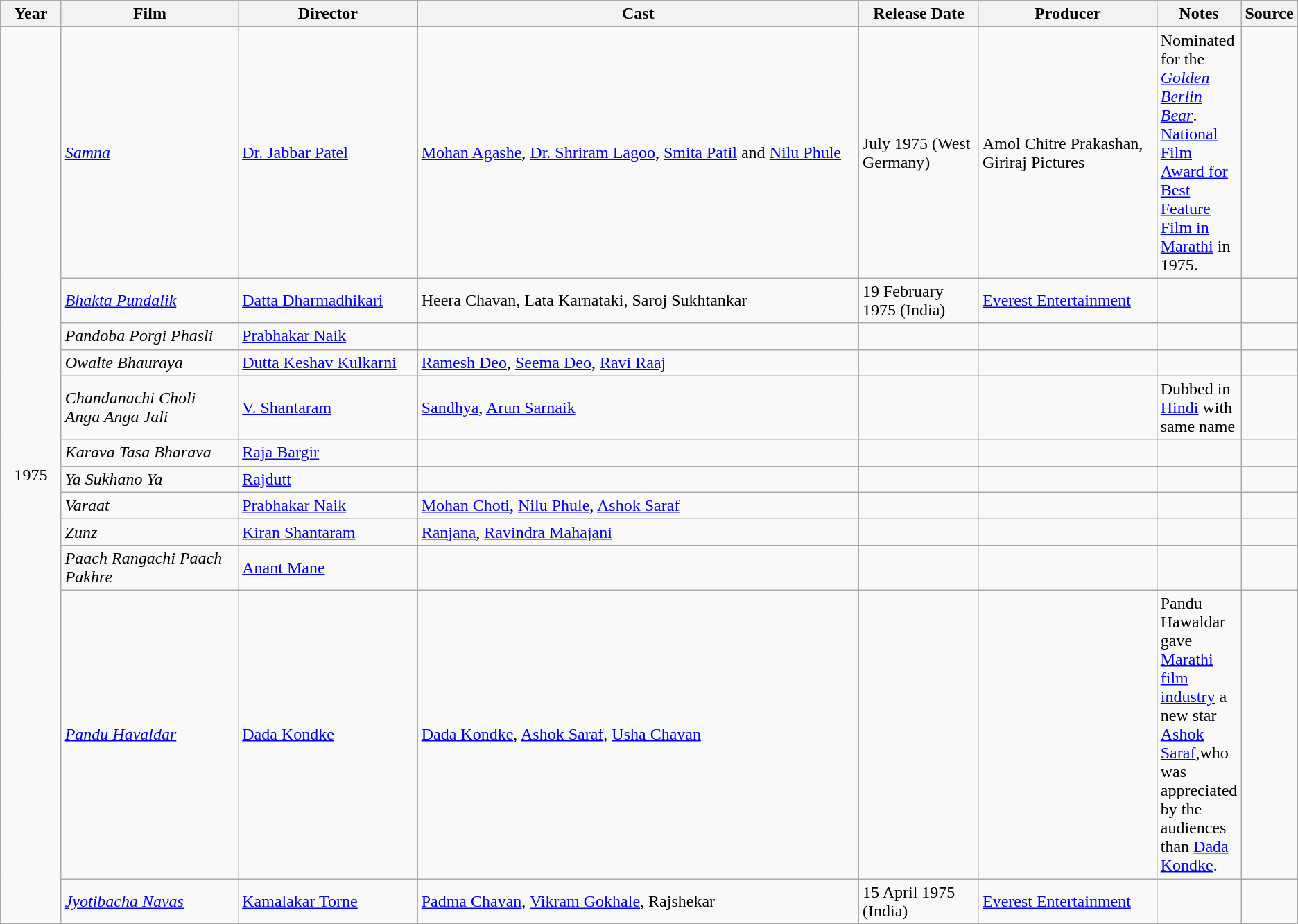<table class ="wikitable sortable collapsible">
<tr>
<th style="width: 05%;">Year</th>
<th style="width: 15%;">Film</th>
<th style="width: 15%;">Director</th>
<th style="width: 40%;" class="unsortable">Cast</th>
<th style="width: 10%;">Release Date</th>
<th style="width: 15%;" class="unsortable">Producer</th>
<th style="width: 15%;" class="unsortable">Notes</th>
<th style="width: 15%;" class="unsortable">Source</th>
</tr>
<tr>
<td rowspan=12 align="center">1975</td>
<td><em><a href='#'>Samna</a></em></td>
<td><a href='#'>Dr. Jabbar Patel</a></td>
<td><a href='#'>Mohan Agashe</a>, <a href='#'>Dr. Shriram Lagoo</a>, <a href='#'>Smita Patil</a> and <a href='#'>Nilu Phule</a></td>
<td>July 1975 (West Germany)</td>
<td>Amol Chitre Prakashan, Giriraj Pictures</td>
<td>Nominated for the <em><a href='#'>Golden Berlin Bear</a></em>. <a href='#'>National Film Award for Best Feature Film in Marathi</a> in 1975.</td>
<td></td>
</tr>
<tr>
<td><em><a href='#'>Bhakta Pundalik</a></em></td>
<td><a href='#'>Datta Dharmadhikari</a></td>
<td>Heera Chavan, Lata Karnataki, Saroj Sukhtankar</td>
<td>19 February 1975 (India)</td>
<td><a href='#'>Everest Entertainment</a></td>
<td></td>
<td></td>
</tr>
<tr>
<td><em>Pandoba Porgi Phasli</em></td>
<td><a href='#'>Prabhakar Naik</a></td>
<td></td>
<td></td>
<td></td>
<td></td>
<td></td>
</tr>
<tr>
<td><em>Owalte Bhauraya</em></td>
<td><a href='#'>Dutta Keshav Kulkarni</a></td>
<td><a href='#'>Ramesh Deo</a>, <a href='#'>Seema Deo</a>, <a href='#'>Ravi Raaj</a></td>
<td></td>
<td></td>
<td></td>
<td></td>
</tr>
<tr>
<td><em>Chandanachi Choli Anga Anga Jali</em></td>
<td><a href='#'>V. Shantaram</a></td>
<td><a href='#'>Sandhya</a>, <a href='#'>Arun Sarnaik</a></td>
<td></td>
<td></td>
<td>Dubbed in <a href='#'>Hindi</a> with same name</td>
<td></td>
</tr>
<tr>
<td><em>Karava Tasa Bharava</em></td>
<td><a href='#'>Raja Bargir</a></td>
<td></td>
<td></td>
<td></td>
<td></td>
<td></td>
</tr>
<tr>
<td><em>Ya Sukhano Ya</em></td>
<td><a href='#'>Rajdutt</a></td>
<td></td>
<td></td>
<td></td>
<td></td>
<td></td>
</tr>
<tr>
<td><em>Varaat</em></td>
<td><a href='#'>Prabhakar Naik</a></td>
<td><a href='#'>Mohan Choti</a>, <a href='#'>Nilu Phule</a>, <a href='#'>Ashok Saraf</a></td>
<td></td>
<td></td>
<td></td>
<td></td>
</tr>
<tr>
<td><em>Zunz</em></td>
<td><a href='#'>Kiran Shantaram</a></td>
<td><a href='#'>Ranjana</a>, <a href='#'>Ravindra Mahajani</a></td>
<td></td>
<td></td>
<td></td>
<td></td>
</tr>
<tr>
<td><em>Paach Rangachi Paach Pakhre</em></td>
<td><a href='#'>Anant Mane</a></td>
<td></td>
<td></td>
<td></td>
<td></td>
<td></td>
</tr>
<tr>
<td><em><a href='#'>Pandu Havaldar</a></em></td>
<td><a href='#'>Dada Kondke</a></td>
<td><a href='#'>Dada Kondke</a>, <a href='#'>Ashok Saraf</a>, <a href='#'>Usha Chavan</a></td>
<td></td>
<td></td>
<td>Pandu Hawaldar gave <a href='#'>Marathi film industry</a> a new star <a href='#'>Ashok Saraf</a>,who was appreciated by the audiences than <a href='#'>Dada Kondke</a>.</td>
<td></td>
</tr>
<tr>
<td><em><a href='#'>Jyotibacha Navas</a></em></td>
<td><a href='#'>Kamalakar Torne</a></td>
<td><a href='#'>Padma Chavan</a>, <a href='#'>Vikram Gokhale</a>, Rajshekar</td>
<td>15 April 1975 (India)</td>
<td><a href='#'>Everest Entertainment</a></td>
<td></td>
<td></td>
</tr>
<tr>
</tr>
</table>
